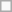<table class=wikitable>
<tr>
<td> </td>
</tr>
</table>
